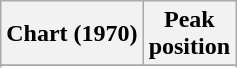<table class="wikitable sortable plainrowheaders" style="text-align:center">
<tr>
<th scope="col">Chart (1970)</th>
<th scope="col">Peak<br> position</th>
</tr>
<tr>
</tr>
<tr>
</tr>
</table>
